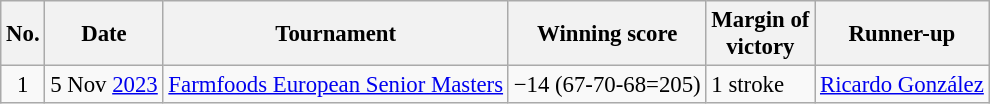<table class="wikitable" style="font-size:95%;">
<tr>
<th>No.</th>
<th>Date</th>
<th>Tournament</th>
<th>Winning score</th>
<th>Margin of<br>victory</th>
<th>Runner-up</th>
</tr>
<tr>
<td align=center>1</td>
<td align=right>5 Nov <a href='#'>2023</a></td>
<td><a href='#'>Farmfoods European Senior Masters</a></td>
<td>−14 (67-70-68=205)</td>
<td>1 stroke</td>
<td> <a href='#'>Ricardo González</a></td>
</tr>
</table>
